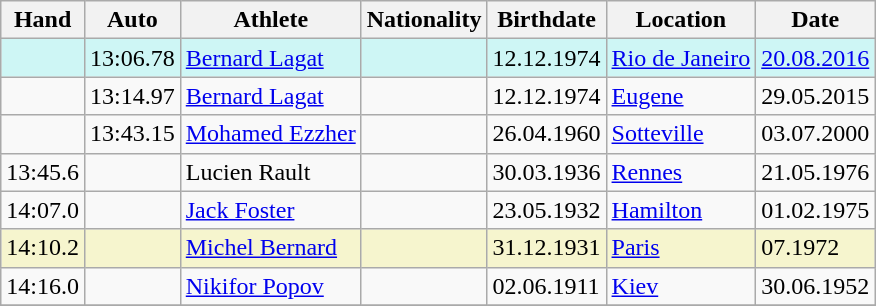<table class="wikitable">
<tr>
<th>Hand</th>
<th>Auto</th>
<th>Athlete</th>
<th>Nationality</th>
<th>Birthdate</th>
<th>Location</th>
<th>Date</th>
</tr>
<tr bgcolor=#CEF6F5>
<td></td>
<td>13:06.78</td>
<td><a href='#'>Bernard Lagat</a></td>
<td></td>
<td>12.12.1974</td>
<td><a href='#'>Rio de Janeiro</a></td>
<td><a href='#'>20.08.2016</a></td>
</tr>
<tr>
<td></td>
<td>13:14.97</td>
<td><a href='#'>Bernard Lagat</a></td>
<td></td>
<td>12.12.1974</td>
<td><a href='#'>Eugene</a></td>
<td>29.05.2015</td>
</tr>
<tr>
<td></td>
<td>13:43.15</td>
<td><a href='#'>Mohamed Ezzher</a></td>
<td></td>
<td>26.04.1960</td>
<td><a href='#'>Sotteville</a></td>
<td>03.07.2000</td>
</tr>
<tr>
<td>13:45.6</td>
<td></td>
<td>Lucien Rault</td>
<td></td>
<td>30.03.1936</td>
<td><a href='#'>Rennes</a></td>
<td>21.05.1976</td>
</tr>
<tr>
<td>14:07.0</td>
<td></td>
<td><a href='#'>Jack Foster</a></td>
<td></td>
<td>23.05.1932</td>
<td><a href='#'>Hamilton</a></td>
<td>01.02.1975</td>
</tr>
<tr bgcolor=#f6F5CE>
<td>14:10.2</td>
<td></td>
<td><a href='#'>Michel Bernard</a></td>
<td></td>
<td>31.12.1931</td>
<td><a href='#'>Paris</a></td>
<td>07.1972</td>
</tr>
<tr>
<td>14:16.0</td>
<td></td>
<td><a href='#'>Nikifor Popov</a></td>
<td></td>
<td>02.06.1911</td>
<td><a href='#'>Kiev</a></td>
<td>30.06.1952</td>
</tr>
<tr>
</tr>
</table>
